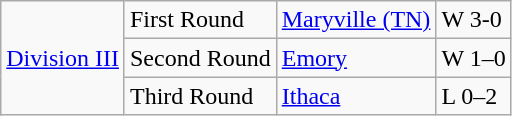<table class="wikitable">
<tr>
<td rowspan="3"><a href='#'>Division III</a></td>
<td>First Round</td>
<td><a href='#'>Maryville (TN)</a></td>
<td>W 3-0</td>
</tr>
<tr>
<td>Second Round</td>
<td><a href='#'>Emory</a></td>
<td>W 1–0</td>
</tr>
<tr>
<td>Third Round</td>
<td><a href='#'>Ithaca</a></td>
<td>L 0–2</td>
</tr>
</table>
